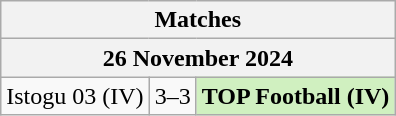<table class="wikitable">
<tr>
<th colspan="3">Matches</th>
</tr>
<tr>
<th colspan="3">26 November 2024</th>
</tr>
<tr>
<td>Istogu 03 (IV)</td>
<td align="center">3–3 </td>
<td style="background:#d0f0c0;"><strong>TOP Football (IV)</strong></td>
</tr>
</table>
